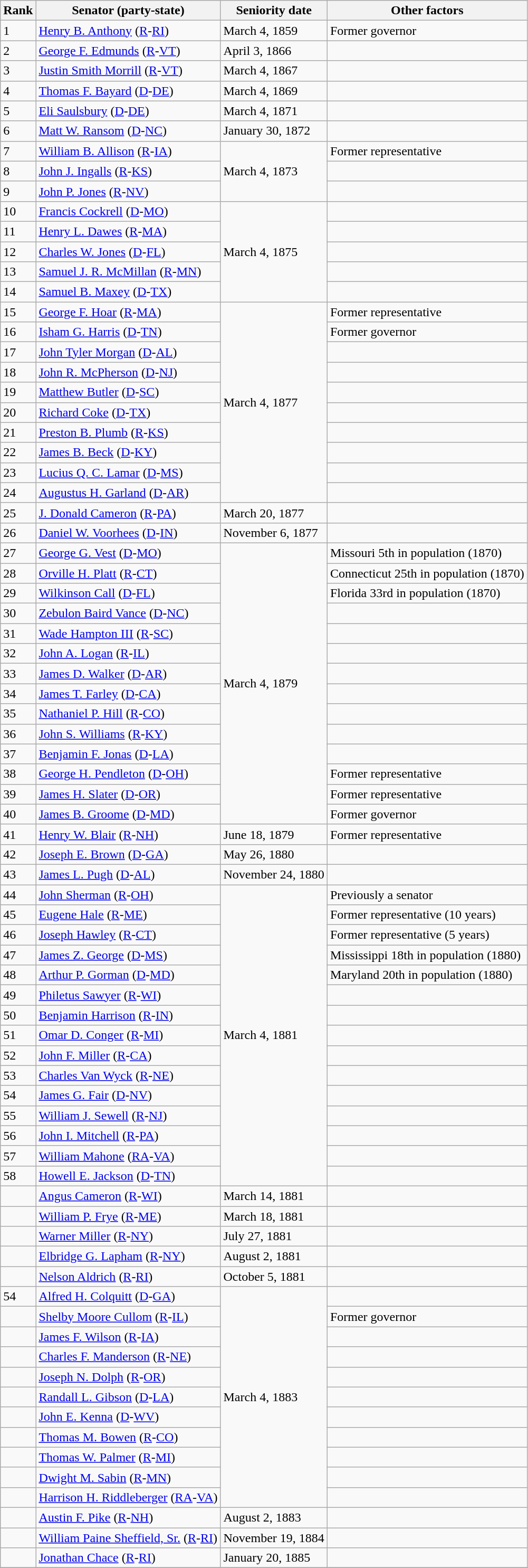<table class=wikitable>
<tr valign=bottom>
<th>Rank</th>
<th>Senator (party-state)</th>
<th>Seniority date</th>
<th>Other factors</th>
</tr>
<tr>
<td>1</td>
<td><a href='#'>Henry B. Anthony</a> (<a href='#'>R</a>-<a href='#'>RI</a>)</td>
<td>March 4, 1859</td>
<td>Former governor</td>
</tr>
<tr>
<td>2</td>
<td><a href='#'>George F. Edmunds</a> (<a href='#'>R</a>-<a href='#'>VT</a>)</td>
<td>April 3, 1866</td>
<td></td>
</tr>
<tr>
<td>3</td>
<td><a href='#'>Justin Smith Morrill</a> (<a href='#'>R</a>-<a href='#'>VT</a>)</td>
<td>March 4, 1867</td>
<td></td>
</tr>
<tr>
<td>4</td>
<td><a href='#'>Thomas F. Bayard</a> (<a href='#'>D</a>-<a href='#'>DE</a>)</td>
<td>March 4, 1869</td>
<td></td>
</tr>
<tr>
<td>5</td>
<td><a href='#'>Eli Saulsbury</a> (<a href='#'>D</a>-<a href='#'>DE</a>)</td>
<td>March 4, 1871</td>
<td></td>
</tr>
<tr>
<td>6</td>
<td><a href='#'>Matt W. Ransom</a> (<a href='#'>D</a>-<a href='#'>NC</a>)</td>
<td>January 30, 1872</td>
<td></td>
</tr>
<tr>
<td>7</td>
<td><a href='#'>William B. Allison</a> (<a href='#'>R</a>-<a href='#'>IA</a>)</td>
<td rowspan=3>March 4, 1873</td>
<td>Former representative</td>
</tr>
<tr>
<td>8</td>
<td><a href='#'>John J. Ingalls</a> (<a href='#'>R</a>-<a href='#'>KS</a>)</td>
<td></td>
</tr>
<tr>
<td>9</td>
<td><a href='#'>John P. Jones</a> (<a href='#'>R</a>-<a href='#'>NV</a>)</td>
<td></td>
</tr>
<tr>
<td>10</td>
<td><a href='#'>Francis Cockrell</a> (<a href='#'>D</a>-<a href='#'>MO</a>)</td>
<td rowspan=5>March 4, 1875</td>
<td></td>
</tr>
<tr>
<td>11</td>
<td><a href='#'>Henry L. Dawes</a> (<a href='#'>R</a>-<a href='#'>MA</a>)</td>
<td></td>
</tr>
<tr>
<td>12</td>
<td><a href='#'>Charles W. Jones</a> (<a href='#'>D</a>-<a href='#'>FL</a>)</td>
<td></td>
</tr>
<tr>
<td>13</td>
<td><a href='#'>Samuel J. R. McMillan</a> (<a href='#'>R</a>-<a href='#'>MN</a>)</td>
<td></td>
</tr>
<tr>
<td>14</td>
<td><a href='#'>Samuel B. Maxey</a> (<a href='#'>D</a>-<a href='#'>TX</a>)</td>
<td></td>
</tr>
<tr>
<td>15</td>
<td><a href='#'>George F. Hoar</a> (<a href='#'>R</a>-<a href='#'>MA</a>)</td>
<td rowspan=10>March 4, 1877</td>
<td>Former representative</td>
</tr>
<tr>
<td>16</td>
<td><a href='#'>Isham G. Harris</a> (<a href='#'>D</a>-<a href='#'>TN</a>)</td>
<td>Former governor</td>
</tr>
<tr>
<td>17</td>
<td><a href='#'>John Tyler Morgan</a> (<a href='#'>D</a>-<a href='#'>AL</a>)</td>
<td></td>
</tr>
<tr>
<td>18</td>
<td><a href='#'>John R. McPherson</a> (<a href='#'>D</a>-<a href='#'>NJ</a>)</td>
<td></td>
</tr>
<tr>
<td>19</td>
<td><a href='#'>Matthew Butler</a> (<a href='#'>D</a>-<a href='#'>SC</a>)</td>
<td></td>
</tr>
<tr>
<td>20</td>
<td><a href='#'>Richard Coke</a> (<a href='#'>D</a>-<a href='#'>TX</a>)</td>
<td></td>
</tr>
<tr>
<td>21</td>
<td><a href='#'>Preston B. Plumb</a> (<a href='#'>R</a>-<a href='#'>KS</a>)</td>
<td></td>
</tr>
<tr>
<td>22</td>
<td><a href='#'>James B. Beck</a> (<a href='#'>D</a>-<a href='#'>KY</a>)</td>
<td></td>
</tr>
<tr>
<td>23</td>
<td><a href='#'>Lucius Q. C. Lamar</a> (<a href='#'>D</a>-<a href='#'>MS</a>)</td>
<td></td>
</tr>
<tr>
<td>24</td>
<td><a href='#'>Augustus H. Garland</a> (<a href='#'>D</a>-<a href='#'>AR</a>)</td>
<td></td>
</tr>
<tr>
<td>25</td>
<td><a href='#'>J. Donald Cameron</a> (<a href='#'>R</a>-<a href='#'>PA</a>)</td>
<td>March 20, 1877</td>
<td></td>
</tr>
<tr>
<td>26</td>
<td><a href='#'>Daniel W. Voorhees</a> (<a href='#'>D</a>-<a href='#'>IN</a>)</td>
<td>November 6, 1877</td>
<td></td>
</tr>
<tr>
<td>27</td>
<td><a href='#'>George G. Vest</a> (<a href='#'>D</a>-<a href='#'>MO</a>)</td>
<td rowspan=14>March 4, 1879</td>
<td>Missouri 5th in population (1870)</td>
</tr>
<tr>
<td>28</td>
<td><a href='#'>Orville H. Platt</a> (<a href='#'>R</a>-<a href='#'>CT</a>)</td>
<td>Connecticut 25th in population (1870)</td>
</tr>
<tr>
<td>29</td>
<td><a href='#'>Wilkinson Call</a> (<a href='#'>D</a>-<a href='#'>FL</a>)</td>
<td>Florida 33rd in population (1870)</td>
</tr>
<tr>
<td>30</td>
<td><a href='#'>Zebulon Baird Vance</a> (<a href='#'>D</a>-<a href='#'>NC</a>)</td>
<td></td>
</tr>
<tr>
<td>31</td>
<td><a href='#'>Wade Hampton III</a> (<a href='#'>R</a>-<a href='#'>SC</a>)</td>
<td></td>
</tr>
<tr>
<td>32</td>
<td><a href='#'>John A. Logan</a> (<a href='#'>R</a>-<a href='#'>IL</a>)</td>
<td></td>
</tr>
<tr>
<td>33</td>
<td><a href='#'>James D. Walker</a> (<a href='#'>D</a>-<a href='#'>AR</a>)</td>
<td></td>
</tr>
<tr>
<td>34</td>
<td><a href='#'>James T. Farley</a> (<a href='#'>D</a>-<a href='#'>CA</a>)</td>
<td></td>
</tr>
<tr>
<td>35</td>
<td><a href='#'>Nathaniel P. Hill</a> (<a href='#'>R</a>-<a href='#'>CO</a>)</td>
<td></td>
</tr>
<tr>
<td>36</td>
<td><a href='#'>John S. Williams</a> (<a href='#'>R</a>-<a href='#'>KY</a>)</td>
<td></td>
</tr>
<tr>
<td>37</td>
<td><a href='#'>Benjamin F. Jonas</a> (<a href='#'>D</a>-<a href='#'>LA</a>)</td>
<td></td>
</tr>
<tr>
<td>38</td>
<td><a href='#'>George H. Pendleton</a> (<a href='#'>D</a>-<a href='#'>OH</a>)</td>
<td>Former representative</td>
</tr>
<tr>
<td>39</td>
<td><a href='#'>James H. Slater</a> (<a href='#'>D</a>-<a href='#'>OR</a>)</td>
<td>Former representative</td>
</tr>
<tr>
<td>40</td>
<td><a href='#'>James B. Groome</a> (<a href='#'>D</a>-<a href='#'>MD</a>)</td>
<td>Former governor</td>
</tr>
<tr>
<td>41</td>
<td><a href='#'>Henry W. Blair</a> (<a href='#'>R</a>-<a href='#'>NH</a>)</td>
<td>June 18, 1879</td>
<td>Former representative</td>
</tr>
<tr>
<td>42</td>
<td><a href='#'>Joseph E. Brown</a> (<a href='#'>D</a>-<a href='#'>GA</a>)</td>
<td>May 26, 1880</td>
<td></td>
</tr>
<tr>
<td>43</td>
<td><a href='#'>James L. Pugh</a> (<a href='#'>D</a>-<a href='#'>AL</a>)</td>
<td>November 24, 1880</td>
<td></td>
</tr>
<tr>
<td>44</td>
<td><a href='#'>John Sherman</a> (<a href='#'>R</a>-<a href='#'>OH</a>)</td>
<td rowspan=15>March 4, 1881</td>
<td>Previously a senator</td>
</tr>
<tr>
<td>45</td>
<td><a href='#'>Eugene Hale</a> (<a href='#'>R</a>-<a href='#'>ME</a>)</td>
<td>Former representative (10 years)</td>
</tr>
<tr>
<td>46</td>
<td><a href='#'>Joseph Hawley</a> (<a href='#'>R</a>-<a href='#'>CT</a>)</td>
<td>Former representative (5 years)</td>
</tr>
<tr>
<td>47</td>
<td><a href='#'>James Z. George</a> (<a href='#'>D</a>-<a href='#'>MS</a>)</td>
<td>Mississippi 18th in population (1880)</td>
</tr>
<tr>
<td>48</td>
<td><a href='#'>Arthur P. Gorman</a> (<a href='#'>D</a>-<a href='#'>MD</a>)</td>
<td>Maryland 20th in population (1880)</td>
</tr>
<tr>
<td>49</td>
<td><a href='#'>Philetus Sawyer</a> (<a href='#'>R</a>-<a href='#'>WI</a>)</td>
<td></td>
</tr>
<tr>
<td>50</td>
<td><a href='#'>Benjamin Harrison</a> (<a href='#'>R</a>-<a href='#'>IN</a>)</td>
<td></td>
</tr>
<tr>
<td>51</td>
<td><a href='#'>Omar D. Conger</a> (<a href='#'>R</a>-<a href='#'>MI</a>)</td>
<td></td>
</tr>
<tr>
<td>52</td>
<td><a href='#'>John F. Miller</a> (<a href='#'>R</a>-<a href='#'>CA</a>)</td>
<td></td>
</tr>
<tr>
<td>53</td>
<td><a href='#'>Charles Van Wyck</a> (<a href='#'>R</a>-<a href='#'>NE</a>)</td>
<td></td>
</tr>
<tr>
<td>54</td>
<td><a href='#'>James G. Fair</a> (<a href='#'>D</a>-<a href='#'>NV</a>)</td>
<td></td>
</tr>
<tr>
<td>55</td>
<td><a href='#'>William J. Sewell</a> (<a href='#'>R</a>-<a href='#'>NJ</a>)</td>
<td></td>
</tr>
<tr>
<td>56</td>
<td><a href='#'>John I. Mitchell</a> (<a href='#'>R</a>-<a href='#'>PA</a>)</td>
<td></td>
</tr>
<tr>
<td>57</td>
<td><a href='#'>William Mahone</a> (<a href='#'>RA</a>-<a href='#'>VA</a>)</td>
<td></td>
</tr>
<tr>
<td>58</td>
<td><a href='#'>Howell E. Jackson</a> (<a href='#'>D</a>-<a href='#'>TN</a>)</td>
<td></td>
</tr>
<tr>
<td></td>
<td><a href='#'>Angus Cameron</a> (<a href='#'>R</a>-<a href='#'>WI</a>)</td>
<td>March 14, 1881</td>
<td></td>
</tr>
<tr>
<td></td>
<td><a href='#'>William P. Frye</a> (<a href='#'>R</a>-<a href='#'>ME</a>)</td>
<td>March 18, 1881</td>
<td></td>
</tr>
<tr>
<td></td>
<td><a href='#'>Warner Miller</a> (<a href='#'>R</a>-<a href='#'>NY</a>)</td>
<td>July 27, 1881</td>
<td></td>
</tr>
<tr>
<td></td>
<td><a href='#'>Elbridge G. Lapham</a> (<a href='#'>R</a>-<a href='#'>NY</a>)</td>
<td>August 2, 1881</td>
<td></td>
</tr>
<tr>
<td></td>
<td><a href='#'>Nelson Aldrich</a> (<a href='#'>R</a>-<a href='#'>RI</a>)</td>
<td>October 5, 1881</td>
<td></td>
</tr>
<tr>
<td>54</td>
<td><a href='#'>Alfred H. Colquitt</a> (<a href='#'>D</a>-<a href='#'>GA</a>)</td>
<td rowspan=11>March 4, 1883</td>
<td></td>
</tr>
<tr>
<td></td>
<td><a href='#'>Shelby Moore Cullom</a> (<a href='#'>R</a>-<a href='#'>IL</a>)</td>
<td>Former governor</td>
</tr>
<tr>
<td></td>
<td><a href='#'>James F. Wilson</a> (<a href='#'>R</a>-<a href='#'>IA</a>)</td>
<td></td>
</tr>
<tr>
<td></td>
<td><a href='#'>Charles F. Manderson</a> (<a href='#'>R</a>-<a href='#'>NE</a>)</td>
<td></td>
</tr>
<tr>
<td></td>
<td><a href='#'>Joseph N. Dolph</a> (<a href='#'>R</a>-<a href='#'>OR</a>)</td>
<td></td>
</tr>
<tr>
<td></td>
<td><a href='#'>Randall L. Gibson</a> (<a href='#'>D</a>-<a href='#'>LA</a>)</td>
<td></td>
</tr>
<tr>
<td></td>
<td><a href='#'>John E. Kenna</a> (<a href='#'>D</a>-<a href='#'>WV</a>)</td>
<td></td>
</tr>
<tr>
<td></td>
<td><a href='#'>Thomas M. Bowen</a> (<a href='#'>R</a>-<a href='#'>CO</a>)</td>
<td></td>
</tr>
<tr>
<td></td>
<td><a href='#'>Thomas W. Palmer</a> (<a href='#'>R</a>-<a href='#'>MI</a>)</td>
<td></td>
</tr>
<tr>
<td></td>
<td><a href='#'>Dwight M. Sabin</a> (<a href='#'>R</a>-<a href='#'>MN</a>)</td>
<td></td>
</tr>
<tr>
<td></td>
<td><a href='#'>Harrison H. Riddleberger</a> (<a href='#'>RA</a>-<a href='#'>VA</a>)</td>
<td></td>
</tr>
<tr>
<td></td>
<td><a href='#'>Austin F. Pike</a> (<a href='#'>R</a>-<a href='#'>NH</a>)</td>
<td>August 2, 1883</td>
<td></td>
</tr>
<tr>
<td></td>
<td><a href='#'>William Paine Sheffield, Sr.</a> (<a href='#'>R</a>-<a href='#'>RI</a>)</td>
<td>November 19, 1884</td>
<td></td>
</tr>
<tr>
<td></td>
<td><a href='#'>Jonathan Chace</a> (<a href='#'>R</a>-<a href='#'>RI</a>)</td>
<td>January 20, 1885</td>
<td></td>
</tr>
<tr>
</tr>
</table>
